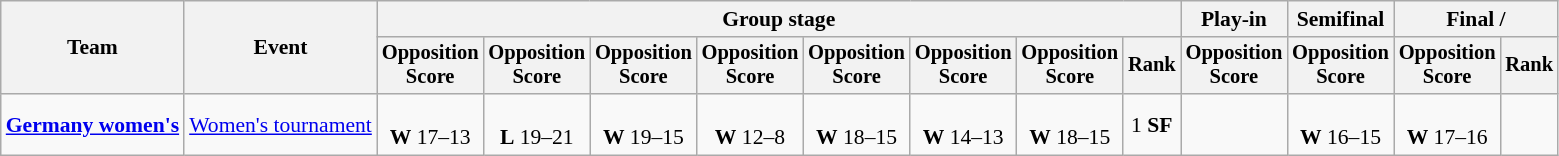<table class=wikitable style=font-size:90%;text-align:center>
<tr>
<th rowspan=2>Team</th>
<th rowspan=2>Event</th>
<th colspan=8>Group stage</th>
<th>Play-in</th>
<th>Semifinal</th>
<th colspan=2>Final / </th>
</tr>
<tr style=font-size:95%>
<th>Opposition<br>Score</th>
<th>Opposition<br>Score</th>
<th>Opposition<br>Score</th>
<th>Opposition<br>Score</th>
<th>Opposition<br>Score</th>
<th>Opposition<br>Score</th>
<th>Opposition<br>Score</th>
<th>Rank</th>
<th>Opposition<br>Score</th>
<th>Opposition<br>Score</th>
<th>Opposition<br>Score</th>
<th>Rank</th>
</tr>
<tr>
<td align=left><strong><a href='#'>Germany women's</a></strong></td>
<td align=left><a href='#'>Women's tournament</a></td>
<td><br><strong>W</strong> 17–13</td>
<td><br><strong>L</strong> 19–21</td>
<td><br><strong>W</strong> 19–15</td>
<td><br><strong>W</strong> 12–8</td>
<td><br><strong>W</strong> 18–15</td>
<td><br><strong>W</strong> 14–13</td>
<td><br><strong>W</strong> 18–15</td>
<td>1 <strong>SF</strong></td>
<td></td>
<td><br><strong>W</strong> 16–15</td>
<td><br><strong>W</strong> 17–16</td>
<td></td>
</tr>
</table>
